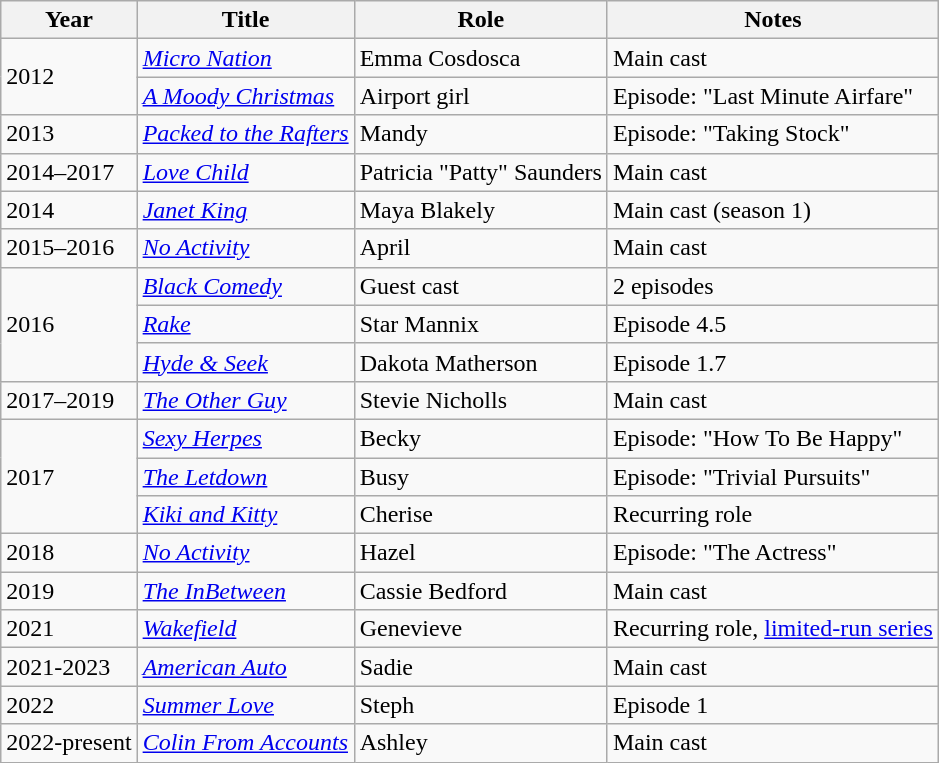<table class="wikitable sortable">
<tr>
<th>Year</th>
<th>Title</th>
<th>Role</th>
<th>Notes</th>
</tr>
<tr>
<td rowspan="2">2012</td>
<td><em><a href='#'>Micro Nation</a></em></td>
<td>Emma Cosdosca</td>
<td>Main cast</td>
</tr>
<tr>
<td><em><a href='#'>A Moody Christmas</a></em></td>
<td>Airport girl</td>
<td>Episode: "Last Minute Airfare"</td>
</tr>
<tr>
<td>2013</td>
<td><em><a href='#'>Packed to the Rafters</a></em></td>
<td>Mandy</td>
<td>Episode: "Taking Stock"</td>
</tr>
<tr>
<td>2014–2017</td>
<td><em><a href='#'>Love Child</a></em></td>
<td>Patricia "Patty" Saunders</td>
<td>Main cast</td>
</tr>
<tr>
<td>2014</td>
<td><em><a href='#'>Janet King</a></em></td>
<td>Maya Blakely</td>
<td>Main cast (season 1)</td>
</tr>
<tr>
<td>2015–2016</td>
<td><em><a href='#'>No Activity</a></em></td>
<td>April</td>
<td>Main cast</td>
</tr>
<tr>
<td rowspan="3">2016</td>
<td><em><a href='#'>Black Comedy</a></em></td>
<td>Guest cast</td>
<td>2 episodes</td>
</tr>
<tr>
<td><em><a href='#'>Rake</a></em></td>
<td>Star Mannix</td>
<td>Episode 4.5</td>
</tr>
<tr>
<td><em><a href='#'>Hyde & Seek</a></em></td>
<td>Dakota Matherson</td>
<td>Episode 1.7</td>
</tr>
<tr>
<td>2017–2019</td>
<td><em><a href='#'>The Other Guy</a></em></td>
<td>Stevie Nicholls</td>
<td>Main cast</td>
</tr>
<tr>
<td rowspan="3">2017</td>
<td><em><a href='#'>Sexy Herpes</a></em></td>
<td>Becky</td>
<td>Episode: "How To Be Happy"</td>
</tr>
<tr>
<td><em><a href='#'>The Letdown</a></em></td>
<td>Busy</td>
<td>Episode: "Trivial Pursuits"</td>
</tr>
<tr>
<td><em><a href='#'>Kiki and Kitty</a></em></td>
<td>Cherise</td>
<td>Recurring role</td>
</tr>
<tr>
<td>2018</td>
<td><em><a href='#'>No Activity</a></em></td>
<td>Hazel</td>
<td>Episode: "The Actress"</td>
</tr>
<tr>
<td>2019</td>
<td><em><a href='#'>The InBetween</a></em></td>
<td>Cassie Bedford</td>
<td>Main cast</td>
</tr>
<tr>
<td>2021</td>
<td><em><a href='#'>Wakefield</a></em></td>
<td>Genevieve</td>
<td>Recurring role, <a href='#'>limited-run series</a></td>
</tr>
<tr>
<td>2021-2023</td>
<td><em><a href='#'>American Auto</a></em></td>
<td>Sadie</td>
<td>Main cast</td>
</tr>
<tr>
<td>2022</td>
<td><em><a href='#'>Summer Love</a></em></td>
<td>Steph</td>
<td>Episode 1</td>
</tr>
<tr>
<td>2022-present</td>
<td><em><a href='#'>Colin From Accounts</a></em></td>
<td>Ashley</td>
<td>Main cast</td>
</tr>
</table>
